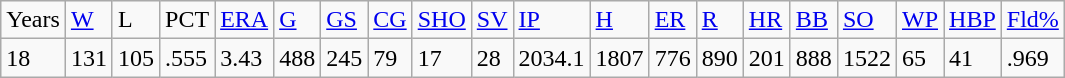<table class="wikitable">
<tr>
<td>Years</td>
<td><a href='#'>W</a></td>
<td>L</td>
<td>PCT</td>
<td><a href='#'>ERA</a></td>
<td><a href='#'>G</a></td>
<td><a href='#'>GS</a></td>
<td><a href='#'>CG</a></td>
<td><a href='#'>SHO</a></td>
<td><a href='#'>SV</a></td>
<td><a href='#'>IP</a></td>
<td><a href='#'>H</a></td>
<td><a href='#'>ER</a></td>
<td><a href='#'>R</a></td>
<td><a href='#'>HR</a></td>
<td><a href='#'>BB</a></td>
<td><a href='#'>SO</a></td>
<td><a href='#'>WP</a></td>
<td><a href='#'>HBP</a></td>
<td><a href='#'>Fld%</a></td>
</tr>
<tr>
<td>18</td>
<td>131</td>
<td>105</td>
<td>.555</td>
<td>3.43</td>
<td>488</td>
<td>245</td>
<td>79</td>
<td>17</td>
<td>28</td>
<td>2034.1</td>
<td>1807</td>
<td>776</td>
<td>890</td>
<td>201</td>
<td>888</td>
<td>1522</td>
<td>65</td>
<td>41</td>
<td>.969</td>
</tr>
</table>
